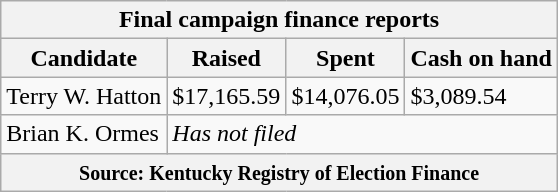<table class="wikitable sortable">
<tr>
<th colspan=4>Final campaign finance reports</th>
</tr>
<tr style="text-align:center;">
<th>Candidate</th>
<th>Raised</th>
<th>Spent</th>
<th>Cash on hand</th>
</tr>
<tr>
<td>Terry W. Hatton</td>
<td>$17,165.59</td>
<td>$14,076.05</td>
<td>$3,089.54</td>
</tr>
<tr>
<td>Brian K. Ormes</td>
<td colspan=3><em>Has not filed</em></td>
</tr>
<tr>
<th colspan="4"><small>Source: Kentucky Registry of Election Finance</small></th>
</tr>
</table>
